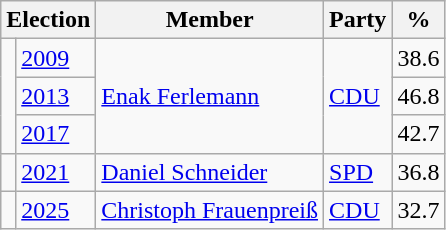<table class=wikitable>
<tr>
<th colspan=2>Election</th>
<th>Member</th>
<th>Party</th>
<th>%</th>
</tr>
<tr>
<td rowspan=3 bgcolor=></td>
<td><a href='#'>2009</a></td>
<td rowspan=3><a href='#'>Enak Ferlemann</a></td>
<td rowspan=3><a href='#'>CDU</a></td>
<td align=right>38.6</td>
</tr>
<tr>
<td><a href='#'>2013</a></td>
<td align=right>46.8</td>
</tr>
<tr>
<td><a href='#'>2017</a></td>
<td align=right>42.7</td>
</tr>
<tr>
<td bgcolor=></td>
<td><a href='#'>2021</a></td>
<td><a href='#'>Daniel Schneider</a></td>
<td><a href='#'>SPD</a></td>
<td align=right>36.8</td>
</tr>
<tr>
<td bgcolor=></td>
<td><a href='#'>2025</a></td>
<td><a href='#'>Christoph Frauenpreiß</a></td>
<td><a href='#'>CDU</a></td>
<td>32.7</td>
</tr>
</table>
